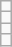<table class="wikitable">
<tr>
<td></td>
</tr>
<tr>
<td></td>
</tr>
<tr>
<td></td>
</tr>
<tr>
<td></td>
</tr>
</table>
